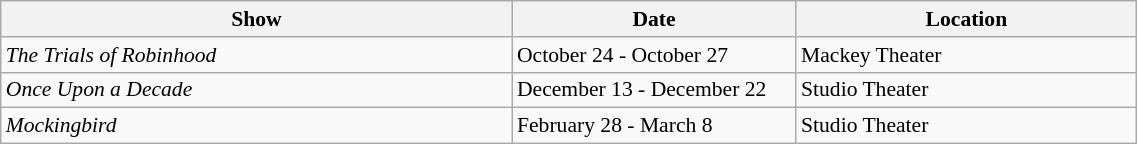<table class="wikitable" style="font-size:90%; width:60%">
<tr>
<th style="width:45%;">Show</th>
<th style="width:25%;">Date</th>
<th style="width:30%;">Location</th>
</tr>
<tr>
<td><em>The Trials of Robinhood</em></td>
<td>October 24 - October 27</td>
<td>Mackey Theater</td>
</tr>
<tr>
<td><em>Once Upon a Decade</em></td>
<td>December 13 - December 22</td>
<td>Studio Theater</td>
</tr>
<tr>
<td><em>Mockingbird</em></td>
<td>February 28 - March 8</td>
<td>Studio Theater</td>
</tr>
</table>
